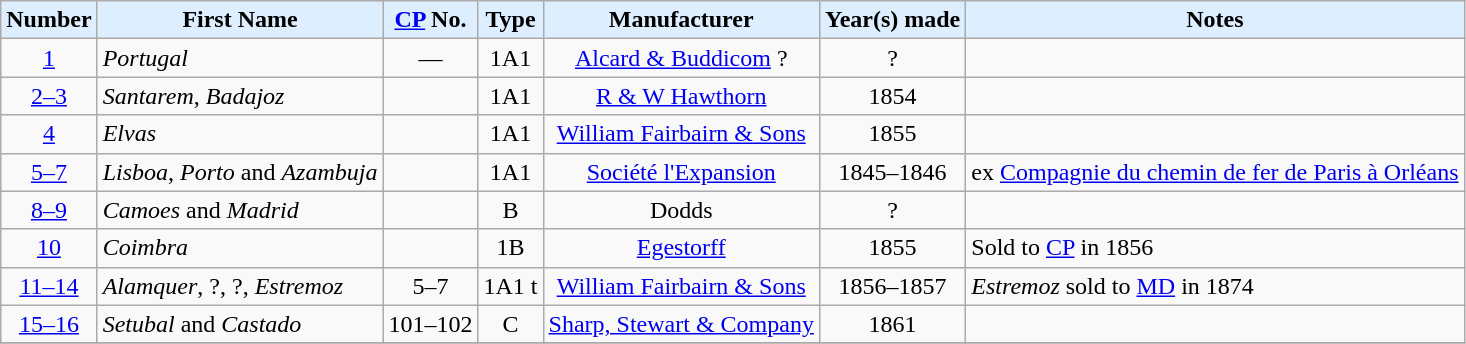<table class="wikitable" style=text-align:center;>
<tr>
<th style=background-color:#def;>Number</th>
<th style=background-color:#def;>First Name</th>
<th style=background-color:#def;><a href='#'>CP</a> No.</th>
<th style=background-color:#def;>Type</th>
<th style=background-color:#def;>Manufacturer</th>
<th style=background-color:#def;>Year(s) made</th>
<th style=background-color:#def;>Notes</th>
</tr>
<tr>
<td><a href='#'>1</a></td>
<td align=left><em>Portugal</em></td>
<td>—</td>
<td>1A1</td>
<td><a href='#'>Alcard & Buddicom</a> ?</td>
<td>?</td>
<td align=left></td>
</tr>
<tr>
<td><a href='#'>2–3</a></td>
<td align=left><em>Santarem</em>, <em>Badajoz</em></td>
<td></td>
<td>1A1</td>
<td><a href='#'>R & W Hawthorn</a></td>
<td>1854</td>
<td align=left></td>
</tr>
<tr>
<td><a href='#'>4</a></td>
<td align=left><em>Elvas</em></td>
<td></td>
<td>1A1</td>
<td><a href='#'>William Fairbairn & Sons</a></td>
<td>1855</td>
<td align=left></td>
</tr>
<tr>
<td><a href='#'>5–7</a></td>
<td align=left><em>Lisboa</em>, <em>Porto</em> and <em>Azambuja</em></td>
<td></td>
<td>1A1</td>
<td><a href='#'>Société l'Expansion</a></td>
<td>1845–1846</td>
<td align=left>ex <a href='#'>Compagnie du chemin de fer de Paris à Orléans</a></td>
</tr>
<tr>
<td><a href='#'>8–9</a></td>
<td align=left><em>Camoes</em> and <em>Madrid</em></td>
<td></td>
<td>B</td>
<td>Dodds</td>
<td>?</td>
<td align=left></td>
</tr>
<tr>
<td><a href='#'>10</a></td>
<td align=left><em>Coimbra</em></td>
<td></td>
<td>1B</td>
<td><a href='#'>Egestorff</a></td>
<td>1855</td>
<td align=left>Sold to <a href='#'>CP</a> in 1856</td>
</tr>
<tr>
<td><a href='#'>11–14</a></td>
<td align=left><em>Alamquer</em>, ?, ?, <em>Estremoz</em></td>
<td>5–7</td>
<td>1A1 t</td>
<td><a href='#'>William Fairbairn & Sons</a></td>
<td>1856–1857</td>
<td align=left><em>Estremoz</em> sold to <a href='#'>MD</a> in 1874</td>
</tr>
<tr>
<td><a href='#'>15–16</a></td>
<td align=left><em>Setubal</em> and <em>Castado</em></td>
<td>101–102</td>
<td>C</td>
<td><a href='#'>Sharp, Stewart & Company</a></td>
<td>1861</td>
<td align=left></td>
</tr>
<tr>
</tr>
</table>
